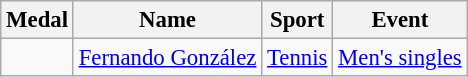<table class="wikitable sortable" style="font-size:95%">
<tr>
<th>Medal</th>
<th>Name</th>
<th>Sport</th>
<th>Event</th>
</tr>
<tr>
<td></td>
<td><a href='#'>Fernando González</a></td>
<td><a href='#'>Tennis</a></td>
<td><a href='#'>Men's singles</a></td>
</tr>
</table>
